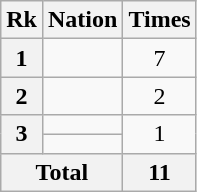<table class="wikitable sortable" style="text-align: center;">
<tr>
<th>Rk</th>
<th>Nation</th>
<th>Times</th>
</tr>
<tr>
<th>1</th>
<td></td>
<td>7</td>
</tr>
<tr>
<th>2</th>
<td></td>
<td>2</td>
</tr>
<tr>
<th rowspan=2>3</th>
<td></td>
<td rowspan=2>1</td>
</tr>
<tr>
<td></td>
</tr>
<tr class="sortbottom">
<th colspan="2">Total</th>
<th>11</th>
</tr>
</table>
